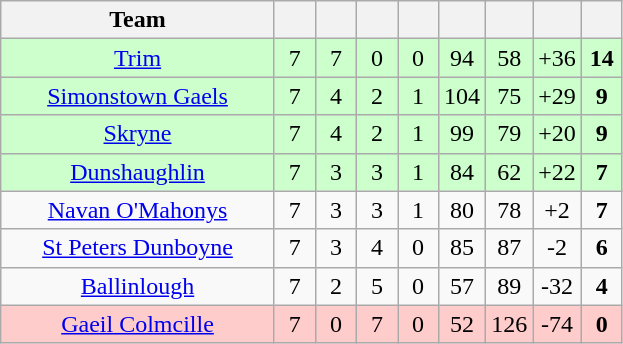<table class="wikitable" style="text-align:center">
<tr>
<th width="175">Team</th>
<th width="20"></th>
<th width="20"></th>
<th width="20"></th>
<th width="20"></th>
<th width="20"></th>
<th width="20"></th>
<th width="20"></th>
<th width="20"></th>
</tr>
<tr style="background:#cfc;">
<td><a href='#'>Trim</a></td>
<td>7</td>
<td>7</td>
<td>0</td>
<td>0</td>
<td>94</td>
<td>58</td>
<td>+36</td>
<td><strong>14</strong></td>
</tr>
<tr style="background:#cfc;">
<td><a href='#'>Simonstown Gaels</a></td>
<td>7</td>
<td>4</td>
<td>2</td>
<td>1</td>
<td>104</td>
<td>75</td>
<td>+29</td>
<td><strong>9</strong></td>
</tr>
<tr style="background:#cfc;">
<td><a href='#'>Skryne</a></td>
<td>7</td>
<td>4</td>
<td>2</td>
<td>1</td>
<td>99</td>
<td>79</td>
<td>+20</td>
<td><strong>9</strong></td>
</tr>
<tr style="background:#cfc;">
<td><a href='#'>Dunshaughlin</a></td>
<td>7</td>
<td>3</td>
<td>3</td>
<td>1</td>
<td>84</td>
<td>62</td>
<td>+22</td>
<td><strong>7</strong></td>
</tr>
<tr>
<td><a href='#'>Navan O'Mahonys</a></td>
<td>7</td>
<td>3</td>
<td>3</td>
<td>1</td>
<td>80</td>
<td>78</td>
<td>+2</td>
<td><strong>7</strong></td>
</tr>
<tr>
<td><a href='#'>St Peters Dunboyne</a></td>
<td>7</td>
<td>3</td>
<td>4</td>
<td>0</td>
<td>85</td>
<td>87</td>
<td>-2</td>
<td><strong>6</strong></td>
</tr>
<tr>
<td><a href='#'>Ballinlough</a></td>
<td>7</td>
<td>2</td>
<td>5</td>
<td>0</td>
<td>57</td>
<td>89</td>
<td>-32</td>
<td><strong>4</strong></td>
</tr>
<tr style="background:#fcc;">
<td><a href='#'>Gaeil Colmcille</a></td>
<td>7</td>
<td>0</td>
<td>7</td>
<td>0</td>
<td>52</td>
<td>126</td>
<td>-74</td>
<td><strong>0</strong></td>
</tr>
</table>
